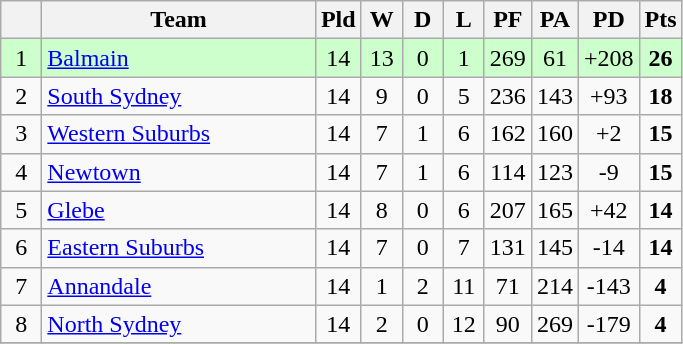<table class="wikitable" style="text-align:center;">
<tr>
<th width=20 abbr="Position×"></th>
<th width=175>Team</th>
<th width=20 abbr="Played">Pld</th>
<th width=20 abbr="Won">W</th>
<th width=20 abbr="Drawn">D</th>
<th width=20 abbr="Lost">L</th>
<th width=20 abbr="Points for">PF</th>
<th width=20 abbr="Points against">PA</th>
<th width=20 abbr="Points difference">PD</th>
<th width=20 abbr="Points">Pts</th>
</tr>
<tr style="background: #ccffcc;">
<td>1</td>
<td style="text-align:left;"> <a href='#'>Balmain</a></td>
<td>14</td>
<td>13</td>
<td>0</td>
<td>1</td>
<td>269</td>
<td>61</td>
<td>+208</td>
<td><strong>26</strong></td>
</tr>
<tr>
<td>2</td>
<td style="text-align:left;"> <a href='#'>South Sydney</a></td>
<td>14</td>
<td>9</td>
<td>0</td>
<td>5</td>
<td>236</td>
<td>143</td>
<td>+93</td>
<td><strong>18</strong></td>
</tr>
<tr>
<td>3</td>
<td style="text-align:left;"> <a href='#'>Western Suburbs</a></td>
<td>14</td>
<td>7</td>
<td>1</td>
<td>6</td>
<td>162</td>
<td>160</td>
<td>+2</td>
<td><strong>15</strong></td>
</tr>
<tr>
<td>4</td>
<td style="text-align:left;"> <a href='#'>Newtown</a></td>
<td>14</td>
<td>7</td>
<td>1</td>
<td>6</td>
<td>114</td>
<td>123</td>
<td>-9</td>
<td><strong>15</strong></td>
</tr>
<tr>
<td>5</td>
<td style="text-align:left;"> <a href='#'>Glebe</a></td>
<td>14</td>
<td>8</td>
<td>0</td>
<td>6</td>
<td>207</td>
<td>165</td>
<td>+42</td>
<td><strong>14</strong></td>
</tr>
<tr>
<td>6</td>
<td style="text-align:left;"> <a href='#'>Eastern Suburbs</a></td>
<td>14</td>
<td>7</td>
<td>0</td>
<td>7</td>
<td>131</td>
<td>145</td>
<td>-14</td>
<td><strong>14</strong></td>
</tr>
<tr>
<td>7</td>
<td style="text-align:left;"> <a href='#'>Annandale</a></td>
<td>14</td>
<td>1</td>
<td>2</td>
<td>11</td>
<td>71</td>
<td>214</td>
<td>-143</td>
<td><strong>4</strong></td>
</tr>
<tr>
<td>8</td>
<td style="text-align:left;"> <a href='#'>North Sydney</a></td>
<td>14</td>
<td>2</td>
<td>0</td>
<td>12</td>
<td>90</td>
<td>269</td>
<td>-179</td>
<td><strong>4</strong></td>
</tr>
<tr>
</tr>
</table>
